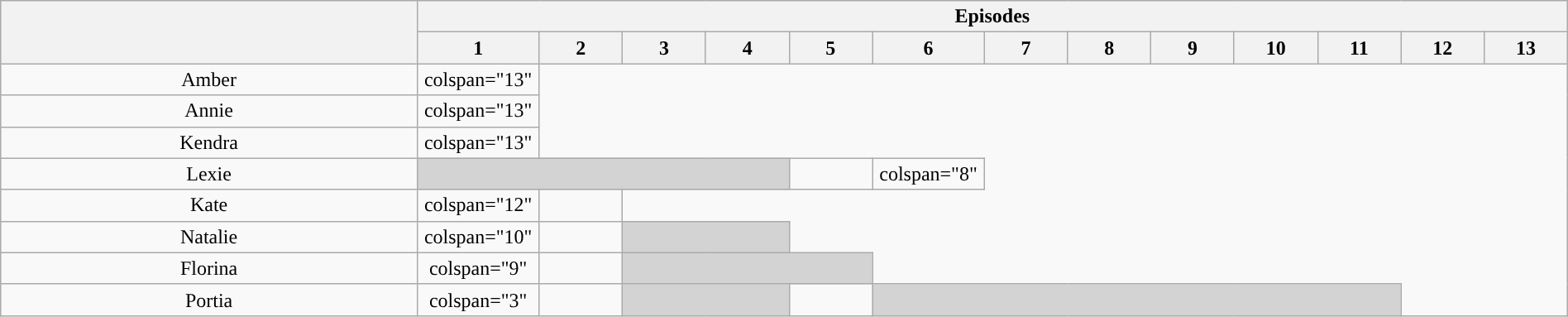<table class="wikitable plainrowheaders" style="text-align:center; width:100%;">
<tr>
<th scope="col" rowspan="2" style="width:25%;"></th>
<th scope="col" colspan="13">Episodes</th>
</tr>
<tr>
<th scope="col" style="width:5%;">1</th>
<th scope="col" style="width:5%;">2</th>
<th scope="col" style="width:5%;">3</th>
<th scope="col" style="width:5%;">4</th>
<th scope="col" style="width:5%;">5</th>
<th scope="col" style="width:5%;">6</th>
<th scope="col" style="width:5%;">7</th>
<th scope="col" style="width:5%;">8</th>
<th scope="col" style="width:5%;">9</th>
<th scope="col" style="width:5%;">10</th>
<th scope="col" style="width:5%;">11</th>
<th scope="col" style="width:5%;">12</th>
<th scope="col" style="width:5%;">13</th>
</tr>
<tr>
<td scope="row">Amber</td>
<td>colspan="13" </td>
</tr>
<tr>
<td scope="row">Annie</td>
<td>colspan="13" </td>
</tr>
<tr>
<td scope="row">Kendra</td>
<td>colspan="13" </td>
</tr>
<tr>
<td scope="row">Lexie</td>
<td colspan="4" style="background:lightgray;"></td>
<td></td>
<td>colspan="8" </td>
</tr>
<tr>
<td scope="row">Kate</td>
<td>colspan="12" </td>
<td></td>
</tr>
<tr>
<td scope="row">Natalie</td>
<td>colspan="10" </td>
<td></td>
<td colspan="2" style="background:lightgray;"></td>
</tr>
<tr>
<td scope="row">Florina</td>
<td>colspan="9" </td>
<td></td>
<td colspan="3" style="background:lightgray;"></td>
</tr>
<tr>
<td scope="row">Portia</td>
<td>colspan="3" </td>
<td></td>
<td colspan="2" style="background:lightgray;"></td>
<td></td>
<td colspan="6" style="background:lightgray;"></td>
</tr>
</table>
